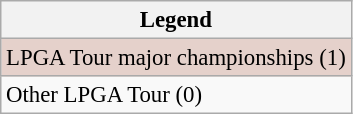<table class="wikitable" style="font-size:95%;">
<tr>
<th>Legend</th>
</tr>
<tr style="background:#e5d1cb;">
<td>LPGA Tour major championships (1)</td>
</tr>
<tr>
<td>Other LPGA Tour (0)</td>
</tr>
</table>
